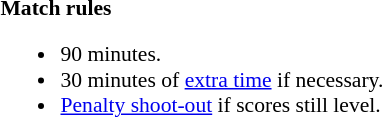<table width=100% style="font-size:90%">
<tr>
<td style="width:60%; vertical-align:top;"><br><strong>Match rules</strong><ul><li>90 minutes.</li><li>30 minutes of <a href='#'>extra time</a> if necessary.</li><li><a href='#'>Penalty shoot-out</a> if scores still level.</li></ul></td>
</tr>
</table>
